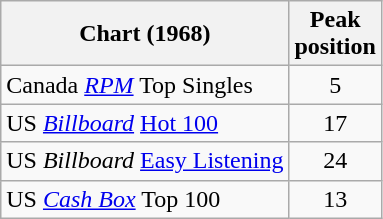<table class="wikitable sortable">
<tr>
<th>Chart (1968)</th>
<th>Peak<br>position</th>
</tr>
<tr>
<td>Canada <em><a href='#'>RPM</a></em> Top Singles</td>
<td style="text-align:center;">5</td>
</tr>
<tr>
<td>US <em><a href='#'>Billboard</a></em> <a href='#'>Hot 100</a></td>
<td style="text-align:center;">17</td>
</tr>
<tr>
<td>US <em>Billboard</em> <a href='#'>Easy Listening</a></td>
<td style="text-align:center;">24</td>
</tr>
<tr>
<td>US <a href='#'><em>Cash Box</em></a> Top 100</td>
<td align="center">13</td>
</tr>
</table>
